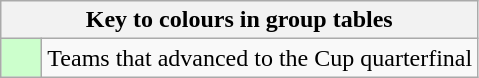<table class="wikitable" style="text-align: center;">
<tr>
<th colspan=2>Key to colours in group tables</th>
</tr>
<tr>
<td style="background:#cfc; width:20px;"></td>
<td align=left>Teams that advanced to the Cup quarterfinal</td>
</tr>
</table>
